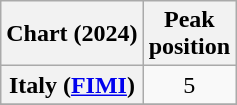<table class="wikitable sortable plainrowheaders" style="text-align:center;">
<tr>
<th scope="col">Chart (2024)</th>
<th scope="col">Peak<br>position</th>
</tr>
<tr>
<th scope="row">Italy (<a href='#'>FIMI</a>)</th>
<td>5</td>
</tr>
<tr>
</tr>
</table>
